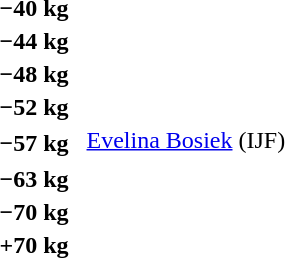<table>
<tr>
<th rowspan=2>−40 kg</th>
<td rowspan=2></td>
<td rowspan=2></td>
<td></td>
</tr>
<tr>
<td></td>
</tr>
<tr>
<th rowspan=2>−44 kg</th>
<td rowspan=2></td>
<td rowspan=2></td>
<td></td>
</tr>
<tr>
<td></td>
</tr>
<tr>
<th rowspan=2>−48 kg</th>
<td rowspan=2></td>
<td rowspan=2></td>
<td></td>
</tr>
<tr>
<td></td>
</tr>
<tr>
<th rowspan=2>−52 kg</th>
<td rowspan=2></td>
<td rowspan=2></td>
<td></td>
</tr>
<tr>
<td></td>
</tr>
<tr>
<th rowspan=2>−57 kg</th>
<td rowspan=2></td>
<td rowspan=2></td>
<td> <a href='#'>Evelina Bosiek</a> <span>(<abbr>IJF</abbr>)</span></td>
</tr>
<tr>
<td></td>
</tr>
<tr>
<th rowspan=2>−63 kg</th>
<td rowspan=2></td>
<td rowspan=2></td>
<td></td>
</tr>
<tr>
<td></td>
</tr>
<tr>
<th rowspan=2>−70 kg</th>
<td rowspan=2></td>
<td rowspan=2></td>
<td></td>
</tr>
<tr>
<td></td>
</tr>
<tr>
<th rowspan=2>+70 kg</th>
<td rowspan=2></td>
<td rowspan=2></td>
<td></td>
</tr>
<tr>
<td></td>
</tr>
</table>
